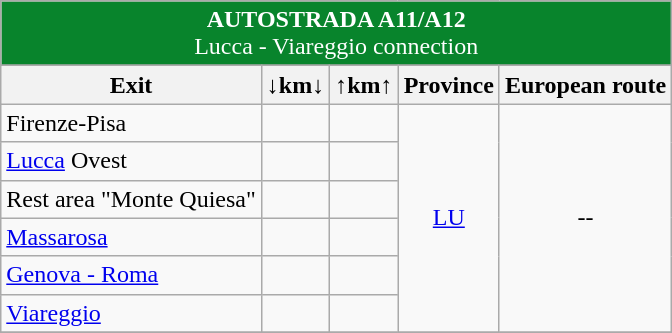<table class="wikitable">
<tr align="center" style="color: white;font-size:100%;" bgcolor="#08842c">
<td colspan="6"><strong> AUTOSTRADA A11/A12</strong><br>Lucca - Viareggio connection</td>
</tr>
<tr>
</tr>
<tr>
<th><strong>Exit</strong></th>
<th align="center"><strong>↓km↓</strong></th>
<th align="center"><strong>↑km↑</strong></th>
<th align="center"><strong>Province</strong></th>
<th align="center"><strong>European route</strong></th>
</tr>
<tr>
<td>   Firenze-Pisa</td>
<td align="right"></td>
<td align="right"></td>
<td align="center" rowspan=6><a href='#'>LU</a></td>
<td align="center" rowspan=6>--</td>
</tr>
<tr>
<td> <a href='#'>Lucca</a> Ovest</td>
<td align="right"></td>
<td align="right"></td>
</tr>
<tr>
<td>  Rest area "Monte Quiesa"</td>
<td align="right"></td>
<td align="right"></td>
</tr>
<tr>
<td> <a href='#'>Massarosa</a></td>
<td align="right"></td>
<td align="right"></td>
</tr>
<tr>
<td>  <a href='#'>Genova - Roma</a></td>
<td align="right"></td>
<td align="right"></td>
</tr>
<tr>
<td> <a href='#'>Viareggio</a></td>
<td align="right"></td>
<td align="right"></td>
</tr>
<tr>
</tr>
</table>
